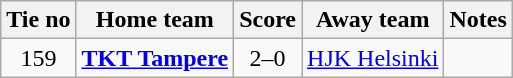<table class="wikitable" style="text-align:center">
<tr>
<th style= width="40px">Tie no</th>
<th style= width="150px">Home team</th>
<th style= width="60px">Score</th>
<th style= width="150px">Away team</th>
<th style= width="30px">Notes</th>
</tr>
<tr>
<td>159</td>
<td><strong><a href='#'>TKT Tampere</a></strong></td>
<td>2–0</td>
<td><a href='#'>HJK Helsinki</a></td>
<td></td>
</tr>
</table>
